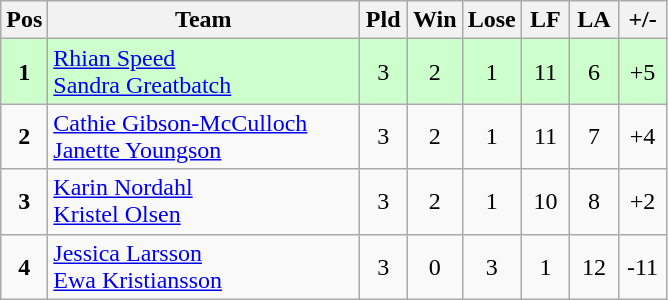<table class="wikitable" style="font-size: 100%">
<tr>
<th width=20>Pos</th>
<th width=200>Team</th>
<th width=25>Pld</th>
<th width=25>Win</th>
<th width=25>Lose</th>
<th width=25>LF</th>
<th width=25>LA</th>
<th width=25>+/-</th>
</tr>
<tr align=center style="background: #ccffcc;">
<td><strong>1</strong></td>
<td align="left"> <a href='#'>Rhian Speed</a><br> <a href='#'>Sandra Greatbatch</a></td>
<td>3</td>
<td>2</td>
<td>1</td>
<td>11</td>
<td>6</td>
<td>+5</td>
</tr>
<tr align=center>
<td><strong>2</strong></td>
<td align="left"> <a href='#'>Cathie Gibson-McCulloch</a><br> <a href='#'>Janette Youngson</a></td>
<td>3</td>
<td>2</td>
<td>1</td>
<td>11</td>
<td>7</td>
<td>+4</td>
</tr>
<tr align=center>
<td><strong>3</strong></td>
<td align="left"> <a href='#'>Karin Nordahl</a><br> <a href='#'>Kristel Olsen</a></td>
<td>3</td>
<td>2</td>
<td>1</td>
<td>10</td>
<td>8</td>
<td>+2</td>
</tr>
<tr align=center>
<td><strong>4</strong></td>
<td align="left"> <a href='#'>Jessica Larsson</a><br> <a href='#'>Ewa Kristiansson</a></td>
<td>3</td>
<td>0</td>
<td>3</td>
<td>1</td>
<td>12</td>
<td>-11</td>
</tr>
</table>
